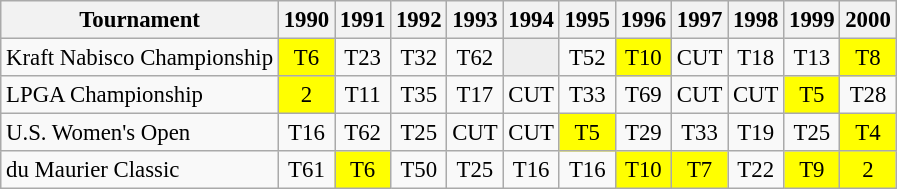<table class="wikitable" style="font-size:95%;text-align:center;">
<tr>
<th>Tournament</th>
<th>1990</th>
<th>1991</th>
<th>1992</th>
<th>1993</th>
<th>1994</th>
<th>1995</th>
<th>1996</th>
<th>1997</th>
<th>1998</th>
<th>1999</th>
<th>2000</th>
</tr>
<tr>
<td align=left>Kraft Nabisco Championship</td>
<td style="background:yellow;">T6</td>
<td>T23</td>
<td>T32</td>
<td>T62</td>
<td style="background:#eeeeee;"></td>
<td>T52</td>
<td style="background:yellow;">T10</td>
<td>CUT</td>
<td>T18</td>
<td>T13</td>
<td style="background:yellow;">T8</td>
</tr>
<tr>
<td align=left>LPGA Championship</td>
<td style="background:yellow;">2</td>
<td>T11</td>
<td>T35</td>
<td>T17</td>
<td>CUT</td>
<td>T33</td>
<td>T69</td>
<td>CUT</td>
<td>CUT</td>
<td style="background:yellow;">T5</td>
<td>T28</td>
</tr>
<tr>
<td align=left>U.S. Women's Open</td>
<td>T16</td>
<td>T62</td>
<td>T25</td>
<td>CUT</td>
<td>CUT</td>
<td style="background:yellow;">T5</td>
<td>T29</td>
<td>T33</td>
<td>T19</td>
<td>T25</td>
<td style="background:yellow;">T4</td>
</tr>
<tr>
<td align=left>du Maurier Classic</td>
<td>T61</td>
<td style="background:yellow;">T6</td>
<td>T50</td>
<td>T25</td>
<td>T16</td>
<td>T16</td>
<td style="background:yellow;">T10</td>
<td style="background:yellow;">T7</td>
<td>T22</td>
<td style="background:yellow;">T9</td>
<td style="background:yellow;">2</td>
</tr>
</table>
